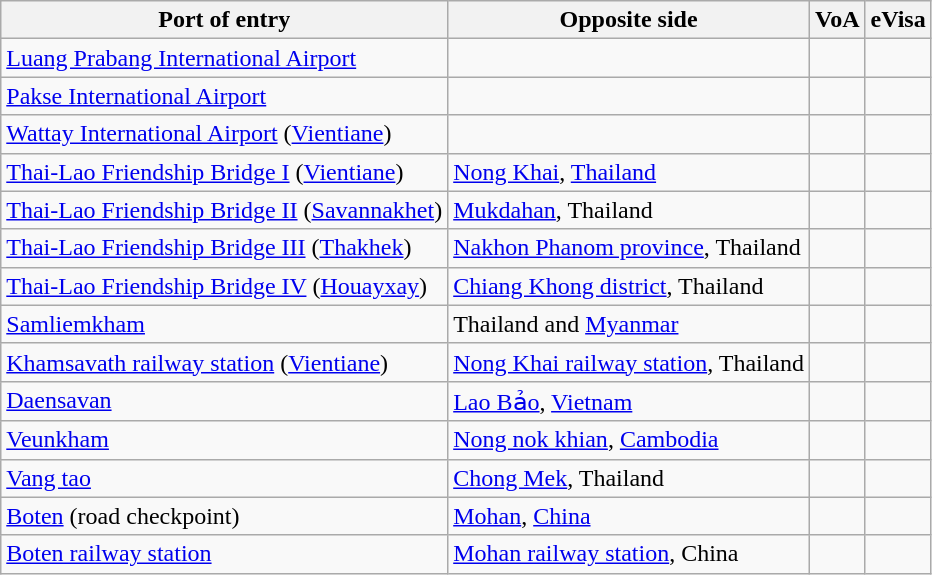<table class="wikitable">
<tr>
<th>Port of entry</th>
<th>Opposite side</th>
<th>VoA</th>
<th>eVisa</th>
</tr>
<tr>
<td><a href='#'>Luang Prabang International Airport</a></td>
<td></td>
<td></td>
<td></td>
</tr>
<tr>
<td><a href='#'>Pakse International Airport</a></td>
<td></td>
<td></td>
<td></td>
</tr>
<tr>
<td><a href='#'>Wattay International Airport</a> (<a href='#'>Vientiane</a>)</td>
<td></td>
<td></td>
<td></td>
</tr>
<tr>
<td><a href='#'>Thai-Lao Friendship Bridge I</a> (<a href='#'>Vientiane</a>)</td>
<td><a href='#'>Nong Khai</a>, <a href='#'>Thailand</a></td>
<td></td>
<td></td>
</tr>
<tr>
<td><a href='#'>Thai-Lao Friendship Bridge II</a> (<a href='#'>Savannakhet</a>)</td>
<td><a href='#'>Mukdahan</a>, Thailand</td>
<td></td>
<td></td>
</tr>
<tr>
<td><a href='#'>Thai-Lao Friendship Bridge III</a> (<a href='#'>Thakhek</a>)</td>
<td><a href='#'>Nakhon Phanom province</a>, Thailand</td>
<td></td>
<td></td>
</tr>
<tr>
<td><a href='#'>Thai-Lao Friendship Bridge IV</a> (<a href='#'>Houayxay</a>)</td>
<td><a href='#'>Chiang Khong district</a>, Thailand</td>
<td></td>
<td></td>
</tr>
<tr>
<td><a href='#'>Samliemkham</a></td>
<td>Thailand and <a href='#'>Myanmar</a></td>
<td></td>
<td></td>
</tr>
<tr>
<td><a href='#'>Khamsavath railway station</a> (<a href='#'>Vientiane</a>)</td>
<td><a href='#'>Nong Khai railway station</a>, Thailand</td>
<td></td>
<td></td>
</tr>
<tr>
<td><a href='#'>Daensavan</a></td>
<td><a href='#'>Lao Bảo</a>, <a href='#'>Vietnam</a></td>
<td></td>
<td></td>
</tr>
<tr>
<td><a href='#'>Veunkham</a></td>
<td><a href='#'>Nong nok khian</a>, <a href='#'>Cambodia</a></td>
<td></td>
<td></td>
</tr>
<tr>
<td><a href='#'>Vang tao</a></td>
<td><a href='#'>Chong Mek</a>, Thailand</td>
<td></td>
<td></td>
</tr>
<tr>
<td><a href='#'>Boten</a> (road checkpoint)</td>
<td><a href='#'>Mohan</a>, <a href='#'>China</a></td>
<td></td>
<td></td>
</tr>
<tr>
<td><a href='#'>Boten railway station</a></td>
<td><a href='#'>Mohan railway station</a>, China</td>
<td></td>
<td></td>
</tr>
</table>
